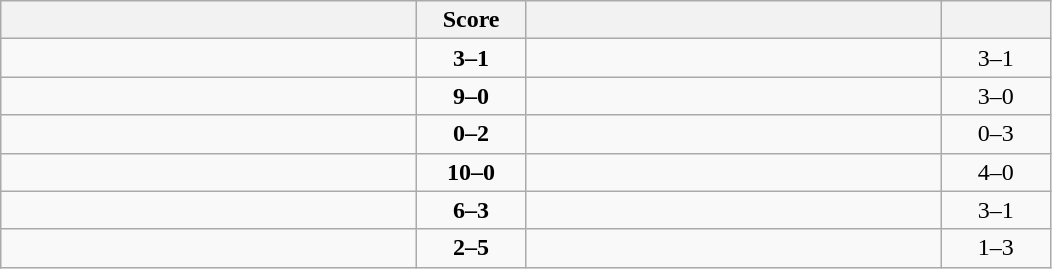<table class="wikitable" style="text-align: center; ">
<tr>
<th align="right" width="270"></th>
<th width="65">Score</th>
<th align="left" width="270"></th>
<th width="65"></th>
</tr>
<tr>
<td align="left"><strong></strong></td>
<td><strong>3–1</strong></td>
<td align="left"></td>
<td>3–1 <strong></strong></td>
</tr>
<tr>
<td align="left"><strong></strong></td>
<td><strong>9–0</strong></td>
<td align="left"></td>
<td>3–0 <strong></strong></td>
</tr>
<tr>
<td align="left"></td>
<td><strong>0–2</strong></td>
<td align="left"><strong></strong></td>
<td>0–3 <strong></strong></td>
</tr>
<tr>
<td align="left"><strong></strong></td>
<td><strong>10–0</strong></td>
<td align="left"></td>
<td>4–0 <strong></strong></td>
</tr>
<tr>
<td align="left"><strong></strong></td>
<td><strong>6–3</strong></td>
<td align="left"></td>
<td>3–1 <strong></strong></td>
</tr>
<tr>
<td align="left"></td>
<td><strong>2–5</strong></td>
<td align="left"><strong></strong></td>
<td>1–3 <strong></strong></td>
</tr>
</table>
